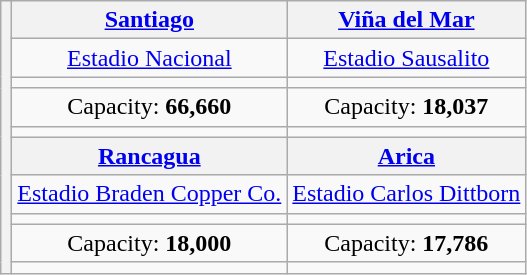<table class="wikitable" style="text-align:center">
<tr>
<th rowspan=10><br></th>
<th><a href='#'>Santiago</a></th>
<th><a href='#'>Viña del Mar</a></th>
</tr>
<tr>
<td><a href='#'>Estadio Nacional</a></td>
<td><a href='#'>Estadio Sausalito</a></td>
</tr>
<tr>
<td></td>
<td></td>
</tr>
<tr>
<td>Capacity: <strong>66,660</strong></td>
<td>Capacity: <strong>18,037</strong></td>
</tr>
<tr>
<td></td>
<td></td>
</tr>
<tr>
<th><a href='#'>Rancagua</a></th>
<th><a href='#'>Arica</a></th>
</tr>
<tr>
<td><a href='#'>Estadio Braden Copper Co.</a></td>
<td><a href='#'>Estadio Carlos Dittborn</a></td>
</tr>
<tr>
<td></td>
<td></td>
</tr>
<tr>
<td>Capacity: <strong>18,000</strong></td>
<td>Capacity: <strong>17,786</strong></td>
</tr>
<tr>
<td></td>
<td></td>
</tr>
</table>
